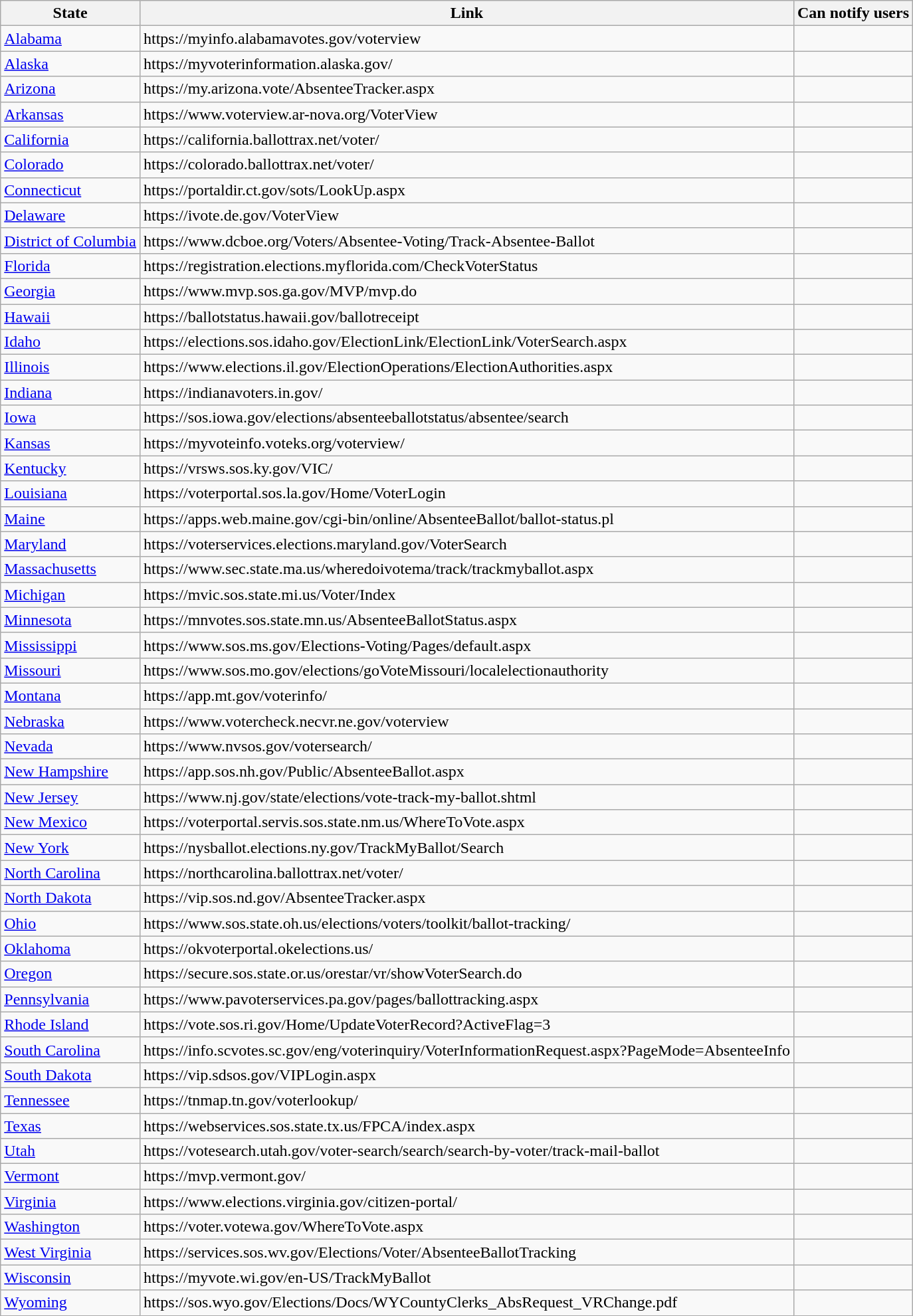<table class="wikitable">
<tr>
<th>State</th>
<th>Link</th>
<th>Can notify users</th>
</tr>
<tr>
<td><a href='#'>Alabama</a></td>
<td>https://myinfo.alabamavotes.gov/voterview</td>
<td></td>
</tr>
<tr>
<td><a href='#'>Alaska</a></td>
<td>https://myvoterinformation.alaska.gov/</td>
<td></td>
</tr>
<tr>
<td><a href='#'>Arizona</a></td>
<td>https://my.arizona.vote/AbsenteeTracker.aspx</td>
<td></td>
</tr>
<tr>
<td><a href='#'>Arkansas</a></td>
<td>https://www.voterview.ar-nova.org/VoterView</td>
<td></td>
</tr>
<tr>
<td><a href='#'>California</a></td>
<td>https://california.ballottrax.net/voter/</td>
<td></td>
</tr>
<tr>
<td><a href='#'>Colorado</a></td>
<td>https://colorado.ballottrax.net/voter/</td>
<td></td>
</tr>
<tr>
<td><a href='#'>Connecticut</a></td>
<td>https://portaldir.ct.gov/sots/LookUp.aspx</td>
<td></td>
</tr>
<tr>
<td><a href='#'>Delaware</a></td>
<td>https://ivote.de.gov/VoterView</td>
<td></td>
</tr>
<tr>
<td><a href='#'>District of Columbia</a></td>
<td>https://www.dcboe.org/Voters/Absentee-Voting/Track-Absentee-Ballot</td>
<td></td>
</tr>
<tr>
<td><a href='#'>Florida</a></td>
<td>https://registration.elections.myflorida.com/CheckVoterStatus</td>
<td></td>
</tr>
<tr>
<td><a href='#'>Georgia</a></td>
<td>https://www.mvp.sos.ga.gov/MVP/mvp.do</td>
<td></td>
</tr>
<tr>
<td><a href='#'>Hawaii</a></td>
<td>https://ballotstatus.hawaii.gov/ballotreceipt</td>
<td></td>
</tr>
<tr>
<td><a href='#'>Idaho</a></td>
<td>https://elections.sos.idaho.gov/ElectionLink/ElectionLink/VoterSearch.aspx</td>
<td></td>
</tr>
<tr>
<td><a href='#'>Illinois</a></td>
<td>https://www.elections.il.gov/ElectionOperations/ElectionAuthorities.aspx</td>
<td></td>
</tr>
<tr>
<td><a href='#'>Indiana</a></td>
<td>https://indianavoters.in.gov/</td>
<td></td>
</tr>
<tr>
<td><a href='#'>Iowa</a></td>
<td>https://sos.iowa.gov/elections/absenteeballotstatus/absentee/search</td>
<td></td>
</tr>
<tr>
<td><a href='#'>Kansas</a></td>
<td>https://myvoteinfo.voteks.org/voterview/</td>
<td></td>
</tr>
<tr>
<td><a href='#'>Kentucky</a></td>
<td>https://vrsws.sos.ky.gov/VIC/</td>
<td></td>
</tr>
<tr>
<td><a href='#'>Louisiana</a></td>
<td>https://voterportal.sos.la.gov/Home/VoterLogin</td>
<td></td>
</tr>
<tr>
<td><a href='#'>Maine</a></td>
<td>https://apps.web.maine.gov/cgi-bin/online/AbsenteeBallot/ballot-status.pl</td>
<td></td>
</tr>
<tr>
<td><a href='#'>Maryland</a></td>
<td>https://voterservices.elections.maryland.gov/VoterSearch</td>
<td></td>
</tr>
<tr>
<td><a href='#'>Massachusetts</a></td>
<td>https://www.sec.state.ma.us/wheredoivotema/track/trackmyballot.aspx</td>
<td></td>
</tr>
<tr>
<td><a href='#'>Michigan</a></td>
<td>https://mvic.sos.state.mi.us/Voter/Index</td>
<td></td>
</tr>
<tr>
<td><a href='#'>Minnesota</a></td>
<td>https://mnvotes.sos.state.mn.us/AbsenteeBallotStatus.aspx</td>
<td></td>
</tr>
<tr>
<td><a href='#'>Mississippi</a></td>
<td>https://www.sos.ms.gov/Elections-Voting/Pages/default.aspx</td>
<td></td>
</tr>
<tr>
<td><a href='#'>Missouri</a></td>
<td>https://www.sos.mo.gov/elections/goVoteMissouri/localelectionauthority</td>
<td></td>
</tr>
<tr>
<td><a href='#'>Montana</a></td>
<td>https://app.mt.gov/voterinfo/</td>
<td></td>
</tr>
<tr>
<td><a href='#'>Nebraska</a></td>
<td>https://www.votercheck.necvr.ne.gov/voterview</td>
<td></td>
</tr>
<tr>
<td><a href='#'>Nevada</a></td>
<td>https://www.nvsos.gov/votersearch/</td>
<td></td>
</tr>
<tr>
<td><a href='#'>New Hampshire</a></td>
<td>https://app.sos.nh.gov/Public/AbsenteeBallot.aspx</td>
<td></td>
</tr>
<tr>
<td><a href='#'>New Jersey</a></td>
<td>https://www.nj.gov/state/elections/vote-track-my-ballot.shtml</td>
<td></td>
</tr>
<tr>
<td><a href='#'>New Mexico</a></td>
<td>https://voterportal.servis.sos.state.nm.us/WhereToVote.aspx</td>
<td></td>
</tr>
<tr>
<td><a href='#'>New York</a></td>
<td>https://nysballot.elections.ny.gov/TrackMyBallot/Search</td>
<td></td>
</tr>
<tr>
<td><a href='#'>North Carolina</a></td>
<td>https://northcarolina.ballottrax.net/voter/</td>
<td></td>
</tr>
<tr>
<td><a href='#'>North Dakota</a></td>
<td>https://vip.sos.nd.gov/AbsenteeTracker.aspx</td>
<td></td>
</tr>
<tr>
<td><a href='#'>Ohio</a></td>
<td>https://www.sos.state.oh.us/elections/voters/toolkit/ballot-tracking/</td>
<td></td>
</tr>
<tr>
<td><a href='#'>Oklahoma</a></td>
<td>https://okvoterportal.okelections.us/</td>
<td></td>
</tr>
<tr>
<td><a href='#'>Oregon</a></td>
<td>https://secure.sos.state.or.us/orestar/vr/showVoterSearch.do</td>
<td></td>
</tr>
<tr>
<td><a href='#'>Pennsylvania</a></td>
<td>https://www.pavoterservices.pa.gov/pages/ballottracking.aspx</td>
<td></td>
</tr>
<tr>
<td><a href='#'>Rhode Island</a></td>
<td>https://vote.sos.ri.gov/Home/UpdateVoterRecord?ActiveFlag=3</td>
<td></td>
</tr>
<tr>
<td><a href='#'>South Carolina</a></td>
<td>https://info.scvotes.sc.gov/eng/voterinquiry/VoterInformationRequest.aspx?PageMode=AbsenteeInfo</td>
<td></td>
</tr>
<tr>
<td><a href='#'>South Dakota</a></td>
<td>https://vip.sdsos.gov/VIPLogin.aspx</td>
<td></td>
</tr>
<tr>
<td><a href='#'>Tennessee</a></td>
<td>https://tnmap.tn.gov/voterlookup/</td>
<td></td>
</tr>
<tr>
<td><a href='#'>Texas</a></td>
<td>https://webservices.sos.state.tx.us/FPCA/index.aspx</td>
<td></td>
</tr>
<tr>
<td><a href='#'>Utah</a></td>
<td>https://votesearch.utah.gov/voter-search/search/search-by-voter/track-mail-ballot</td>
<td></td>
</tr>
<tr>
<td><a href='#'>Vermont</a></td>
<td>https://mvp.vermont.gov/</td>
<td></td>
</tr>
<tr>
<td><a href='#'>Virginia</a></td>
<td>https://www.elections.virginia.gov/citizen-portal/</td>
<td></td>
</tr>
<tr>
<td><a href='#'>Washington</a></td>
<td>https://voter.votewa.gov/WhereToVote.aspx</td>
<td></td>
</tr>
<tr>
<td><a href='#'>West Virginia</a></td>
<td>https://services.sos.wv.gov/Elections/Voter/AbsenteeBallotTracking</td>
<td></td>
</tr>
<tr>
<td><a href='#'>Wisconsin</a></td>
<td>https://myvote.wi.gov/en-US/TrackMyBallot</td>
<td></td>
</tr>
<tr>
<td><a href='#'>Wyoming</a></td>
<td>https://sos.wyo.gov/Elections/Docs/WYCountyClerks_AbsRequest_VRChange.pdf</td>
<td></td>
</tr>
</table>
